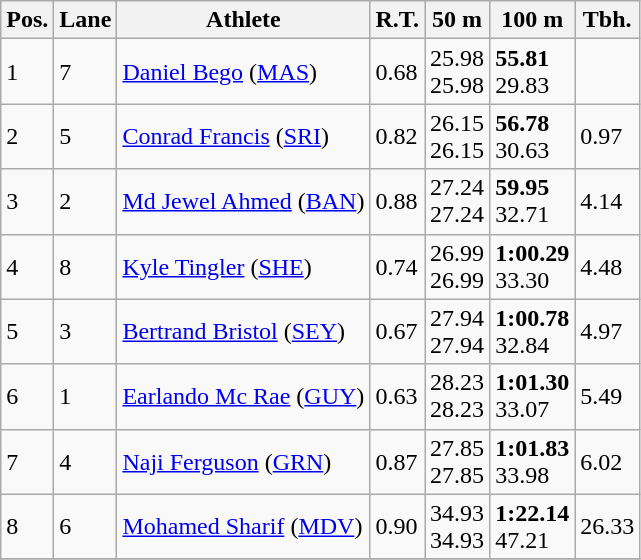<table class="wikitable">
<tr>
<th>Pos.</th>
<th>Lane</th>
<th>Athlete</th>
<th>R.T.</th>
<th>50 m</th>
<th>100 m</th>
<th>Tbh.</th>
</tr>
<tr>
<td>1</td>
<td>7</td>
<td> <a href='#'>Daniel Bego</a> (<a href='#'>MAS</a>)</td>
<td>0.68</td>
<td>25.98<br>25.98</td>
<td><strong>55.81</strong><br>29.83</td>
<td> </td>
</tr>
<tr>
<td>2</td>
<td>5</td>
<td> <a href='#'>Conrad Francis</a> (<a href='#'>SRI</a>)</td>
<td>0.82</td>
<td>26.15<br>26.15</td>
<td><strong>56.78</strong><br>30.63</td>
<td>0.97</td>
</tr>
<tr>
<td>3</td>
<td>2</td>
<td> <a href='#'>Md Jewel Ahmed</a> (<a href='#'>BAN</a>)</td>
<td>0.88</td>
<td>27.24<br>27.24</td>
<td><strong>59.95</strong><br>32.71</td>
<td>4.14</td>
</tr>
<tr>
<td>4</td>
<td>8</td>
<td> <a href='#'>Kyle Tingler</a> (<a href='#'>SHE</a>)</td>
<td>0.74</td>
<td>26.99<br>26.99</td>
<td><strong>1:00.29</strong><br>33.30</td>
<td>4.48</td>
</tr>
<tr>
<td>5</td>
<td>3</td>
<td> <a href='#'>Bertrand Bristol</a> (<a href='#'>SEY</a>)</td>
<td>0.67</td>
<td>27.94<br>27.94</td>
<td><strong>1:00.78</strong><br>32.84</td>
<td>4.97</td>
</tr>
<tr>
<td>6</td>
<td>1</td>
<td> <a href='#'>Earlando Mc Rae</a> (<a href='#'>GUY</a>)</td>
<td>0.63</td>
<td>28.23<br>28.23</td>
<td><strong>1:01.30</strong><br>33.07</td>
<td>5.49</td>
</tr>
<tr>
<td>7</td>
<td>4</td>
<td> <a href='#'>Naji Ferguson</a> (<a href='#'>GRN</a>)</td>
<td>0.87</td>
<td>27.85<br>27.85</td>
<td><strong>1:01.83</strong><br>33.98</td>
<td>6.02</td>
</tr>
<tr>
<td>8</td>
<td>6</td>
<td> <a href='#'>Mohamed Sharif</a> (<a href='#'>MDV</a>)</td>
<td>0.90</td>
<td>34.93<br>34.93</td>
<td><strong>1:22.14</strong><br>47.21</td>
<td>26.33</td>
</tr>
<tr>
</tr>
</table>
